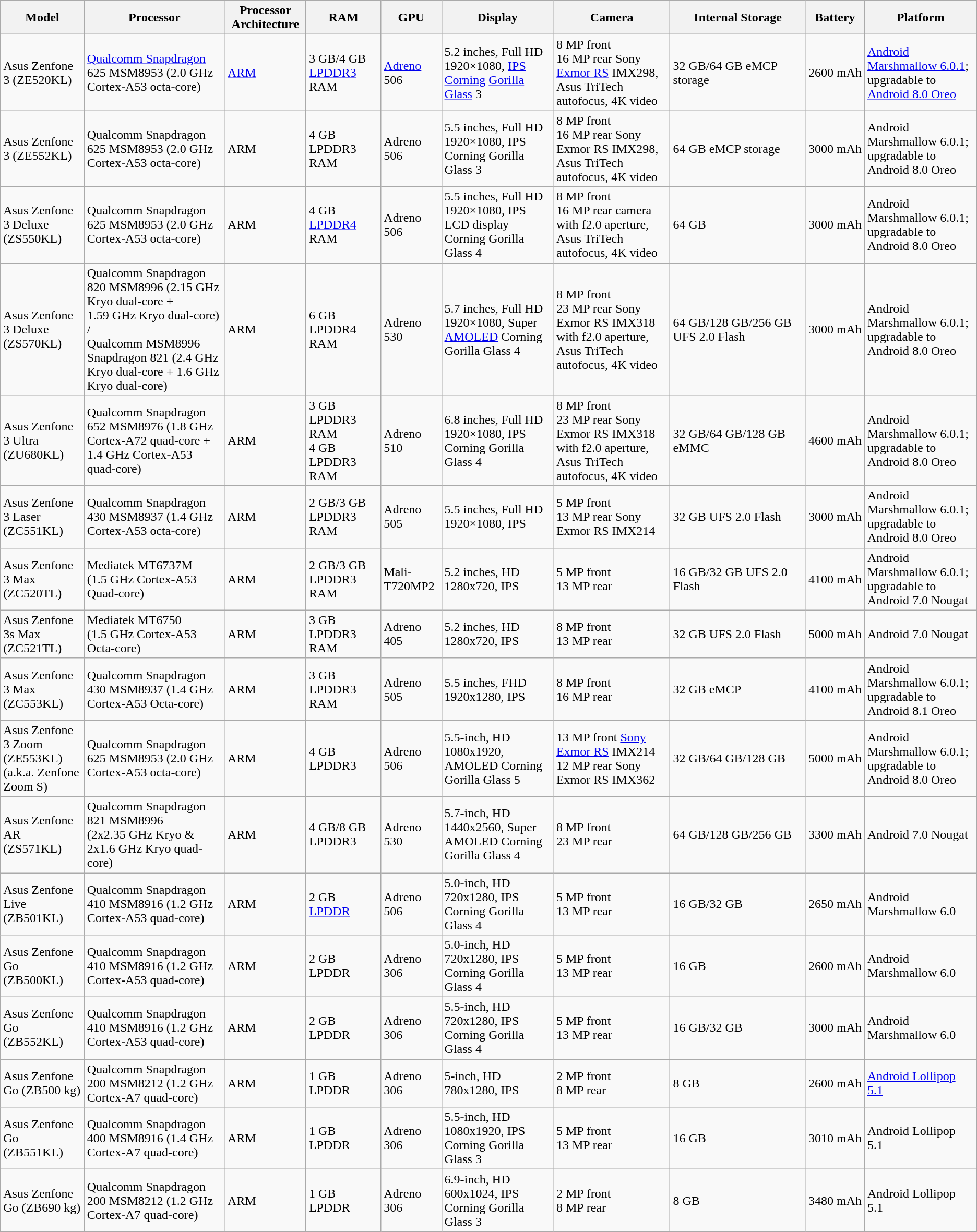<table class = "wikitable sortable">
<tr>
<th>Model</th>
<th>Processor</th>
<th>Processor Architecture</th>
<th>RAM</th>
<th>GPU</th>
<th>Display</th>
<th>Camera</th>
<th>Internal Storage</th>
<th>Battery</th>
<th>Platform</th>
</tr>
<tr>
<td>Asus Zenfone 3 (ZE520KL)</td>
<td><a href='#'>Qualcomm Snapdragon</a> 625 MSM8953 (2.0 GHz Cortex-A53 octa-core)</td>
<td><a href='#'>ARM</a></td>
<td>3 GB/4 GB <a href='#'>LPDDR3</a> RAM</td>
<td><a href='#'>Adreno</a> 506</td>
<td>5.2 inches, Full HD 1920×1080, <a href='#'>IPS</a> <a href='#'>Corning</a> <a href='#'>Gorilla Glass</a> 3</td>
<td>8 MP front<br> 16 MP rear Sony <a href='#'>Exmor RS</a> IMX298, Asus TriTech autofocus, 4K video</td>
<td>32 GB/64 GB eMCP storage</td>
<td>2600 mAh</td>
<td><a href='#'>Android Marshmallow 6.0.1</a>; upgradable to <a href='#'>Android 8.0 Oreo</a></td>
</tr>
<tr>
<td>Asus Zenfone 3 (ZE552KL)</td>
<td>Qualcomm Snapdragon 625 MSM8953 (2.0 GHz Cortex-A53 octa-core)</td>
<td>ARM</td>
<td>4 GB LPDDR3 RAM</td>
<td>Adreno 506</td>
<td>5.5 inches, Full HD 1920×1080, IPS Corning Gorilla Glass 3</td>
<td>8 MP front<br> 16 MP rear Sony Exmor RS IMX298, Asus TriTech autofocus, 4K video</td>
<td>64 GB eMCP storage</td>
<td>3000 mAh</td>
<td>Android Marshmallow 6.0.1; upgradable to Android 8.0 Oreo</td>
</tr>
<tr>
<td>Asus Zenfone 3 Deluxe (ZS550KL)</td>
<td>Qualcomm Snapdragon 625 MSM8953 (2.0 GHz Cortex-A53 octa-core)</td>
<td>ARM</td>
<td>4 GB <a href='#'>LPDDR4</a> RAM</td>
<td>Adreno 506</td>
<td>5.5 inches, Full HD 1920×1080, IPS LCD display Corning Gorilla Glass 4</td>
<td>8 MP front<br> 16 MP rear camera with f2.0 aperture, Asus TriTech autofocus, 4K video</td>
<td>64 GB</td>
<td>3000 mAh</td>
<td>Android Marshmallow 6.0.1; upgradable to Android 8.0 Oreo</td>
</tr>
<tr>
<td>Asus Zenfone 3 Deluxe (ZS570KL)</td>
<td>Qualcomm Snapdragon 820 MSM8996 (2.15 GHz Kryo dual-core + 1.59 GHz Kryo dual-core) / <br> Qualcomm MSM8996 Snapdragon 821 (2.4 GHz Kryo dual-core + 1.6 GHz Kryo dual-core)</td>
<td>ARM</td>
<td>6 GB LPDDR4 RAM</td>
<td>Adreno 530</td>
<td>5.7 inches, Full HD 1920×1080, Super <a href='#'>AMOLED</a> Corning Gorilla Glass 4</td>
<td>8 MP front<br> 23 MP rear Sony Exmor RS IMX318 with f2.0 aperture, Asus TriTech autofocus, 4K video</td>
<td>64 GB/128 GB/256 GB UFS 2.0 Flash</td>
<td>3000 mAh</td>
<td>Android Marshmallow 6.0.1; upgradable to Android 8.0 Oreo</td>
</tr>
<tr>
<td>Asus Zenfone 3 Ultra (ZU680KL)</td>
<td>Qualcomm Snapdragon 652 MSM8976 (1.8 GHz Cortex-A72 quad-core + 1.4 GHz Cortex-A53 quad-core)</td>
<td>ARM</td>
<td>3 GB LPDDR3 RAM<br>4 GB LPDDR3 RAM</td>
<td>Adreno 510</td>
<td>6.8 inches, Full HD 1920×1080, IPS Corning Gorilla Glass 4</td>
<td>8 MP front<br> 23 MP rear Sony Exmor RS IMX318 with f2.0 aperture, Asus TriTech autofocus, 4K video</td>
<td>32 GB/64 GB/128 GB eMMC</td>
<td>4600 mAh</td>
<td>Android Marshmallow 6.0.1; upgradable to Android 8.0 Oreo</td>
</tr>
<tr>
<td>Asus Zenfone 3 Laser (ZC551KL)</td>
<td>Qualcomm Snapdragon 430 MSM8937 (1.4 GHz Cortex-A53 octa-core)</td>
<td>ARM</td>
<td>2 GB/3 GB LPDDR3 RAM</td>
<td>Adreno 505</td>
<td>5.5 inches, Full HD 1920×1080, IPS</td>
<td>5 MP front<br> 13 MP rear Sony Exmor RS IMX214</td>
<td>32 GB UFS 2.0 Flash</td>
<td>3000 mAh</td>
<td>Android Marshmallow 6.0.1; upgradable to Android 8.0 Oreo</td>
</tr>
<tr>
<td>Asus Zenfone 3 Max (ZC520TL)</td>
<td>Mediatek MT6737M (1.5 GHz Cortex-A53 Quad-core)</td>
<td>ARM</td>
<td>2 GB/3 GB LPDDR3 RAM</td>
<td>Mali-T720MP2</td>
<td>5.2 inches, HD 1280x720, IPS</td>
<td>5 MP front<br> 13 MP rear</td>
<td>16 GB/32 GB UFS 2.0 Flash</td>
<td>4100 mAh</td>
<td>Android Marshmallow 6.0.1; upgradable to Android 7.0 Nougat</td>
</tr>
<tr>
<td>Asus Zenfone 3s Max (ZC521TL)</td>
<td>Mediatek MT6750 (1.5 GHz Cortex-A53 Octa-core)</td>
<td>ARM</td>
<td>3 GB LPDDR3 RAM</td>
<td>Adreno 405</td>
<td>5.2 inches, HD 1280x720, IPS</td>
<td>8 MP front<br> 13 MP rear</td>
<td>32 GB UFS 2.0 Flash</td>
<td>5000 mAh</td>
<td>Android 7.0 Nougat</td>
</tr>
<tr>
<td>Asus Zenfone 3 Max (ZC553KL)</td>
<td>Qualcomm Snapdragon 430 MSM8937 (1.4 GHz Cortex-A53 Octa-core)</td>
<td>ARM</td>
<td>3 GB LPDDR3 RAM</td>
<td>Adreno 505</td>
<td>5.5 inches, FHD 1920x1280, IPS</td>
<td>8 MP front<br> 16 MP rear</td>
<td>32 GB eMCP</td>
<td>4100 mAh</td>
<td>Android Marshmallow 6.0.1; upgradable to Android 8.1 Oreo</td>
</tr>
<tr>
<td>Asus Zenfone 3 Zoom (ZE553KL)<br>(a.k.a. Zenfone Zoom S)</td>
<td>Qualcomm Snapdragon 625 MSM8953 (2.0 GHz Cortex-A53 octa-core)</td>
<td>ARM</td>
<td>4 GB LPDDR3</td>
<td>Adreno 506</td>
<td>5.5-inch, HD 1080x1920, AMOLED Corning Gorilla Glass 5</td>
<td>13 MP front <a href='#'>Sony Exmor RS</a> IMX214<br> 12 MP rear Sony Exmor RS IMX362</td>
<td>32 GB/64 GB/128 GB</td>
<td>5000 mAh</td>
<td>Android Marshmallow 6.0.1; upgradable to Android 8.0 Oreo</td>
</tr>
<tr>
<td>Asus Zenfone AR (ZS571KL)</td>
<td>Qualcomm Snapdragon 821 MSM8996 (2x2.35 GHz Kryo & 2x1.6 GHz Kryo quad-core)</td>
<td>ARM</td>
<td>4 GB/8 GB LPDDR3</td>
<td>Adreno 530</td>
<td>5.7-inch, HD 1440x2560, Super AMOLED Corning Gorilla Glass 4</td>
<td>8 MP front<br> 23 MP rear</td>
<td>64 GB/128 GB/256 GB</td>
<td>3300 mAh</td>
<td>Android 7.0 Nougat</td>
</tr>
<tr>
<td>Asus Zenfone Live (ZB501KL)</td>
<td>Qualcomm Snapdragon 410 MSM8916 (1.2 GHz Cortex-A53 quad-core)</td>
<td>ARM</td>
<td>2 GB <a href='#'>LPDDR</a></td>
<td>Adreno 506</td>
<td>5.0-inch, HD 720x1280, IPS Corning Gorilla Glass 4</td>
<td>5 MP front<br> 13 MP rear</td>
<td>16 GB/32 GB</td>
<td>2650 mAh</td>
<td>Android Marshmallow 6.0</td>
</tr>
<tr>
<td>Asus Zenfone Go (ZB500KL)</td>
<td>Qualcomm Snapdragon 410 MSM8916 (1.2 GHz Cortex-A53 quad-core)</td>
<td>ARM</td>
<td>2 GB LPDDR</td>
<td>Adreno 306</td>
<td>5.0-inch, HD 720x1280, IPS Corning Gorilla Glass 4</td>
<td>5 MP front<br> 13 MP rear</td>
<td>16 GB</td>
<td>2600 mAh</td>
<td>Android Marshmallow 6.0</td>
</tr>
<tr>
<td>Asus Zenfone Go (ZB552KL)</td>
<td>Qualcomm Snapdragon 410 MSM8916 (1.2 GHz Cortex-A53 quad-core)</td>
<td>ARM</td>
<td>2 GB LPDDR</td>
<td>Adreno 306</td>
<td>5.5-inch, HD 720x1280, IPS Corning Gorilla Glass 4</td>
<td>5 MP front<br> 13 MP rear</td>
<td>16 GB/32 GB</td>
<td>3000 mAh</td>
<td>Android Marshmallow 6.0</td>
</tr>
<tr>
<td>Asus Zenfone Go  (ZB500 kg)</td>
<td>Qualcomm Snapdragon 200 MSM8212 (1.2 GHz Cortex-A7 quad-core)</td>
<td>ARM</td>
<td>1 GB LPDDR</td>
<td>Adreno 306</td>
<td>5-inch, HD 780x1280, IPS</td>
<td>2 MP front<br> 8 MP rear</td>
<td>8 GB</td>
<td>2600 mAh</td>
<td><a href='#'>Android Lollipop 5.1</a></td>
</tr>
<tr>
<td>Asus Zenfone Go (ZB551KL)</td>
<td>Qualcomm Snapdragon 400 MSM8916 (1.4 GHz Cortex-A7 quad-core)</td>
<td>ARM</td>
<td>1 GB LPDDR</td>
<td>Adreno 306</td>
<td>5.5-inch, HD 1080x1920, IPS Corning Gorilla Glass 3</td>
<td>5 MP front<br> 13 MP rear</td>
<td>16 GB</td>
<td>3010 mAh</td>
<td>Android Lollipop 5.1</td>
</tr>
<tr>
<td>Asus Zenfone Go (ZB690 kg)</td>
<td>Qualcomm Snapdragon 200 MSM8212 (1.2 GHz Cortex-A7 quad-core)</td>
<td>ARM</td>
<td>1 GB LPDDR</td>
<td>Adreno 306</td>
<td>6.9-inch, HD 600x1024, IPS Corning Gorilla Glass 3</td>
<td>2 MP front<br> 8 MP rear</td>
<td>8 GB</td>
<td>3480 mAh</td>
<td>Android Lollipop 5.1</td>
</tr>
</table>
